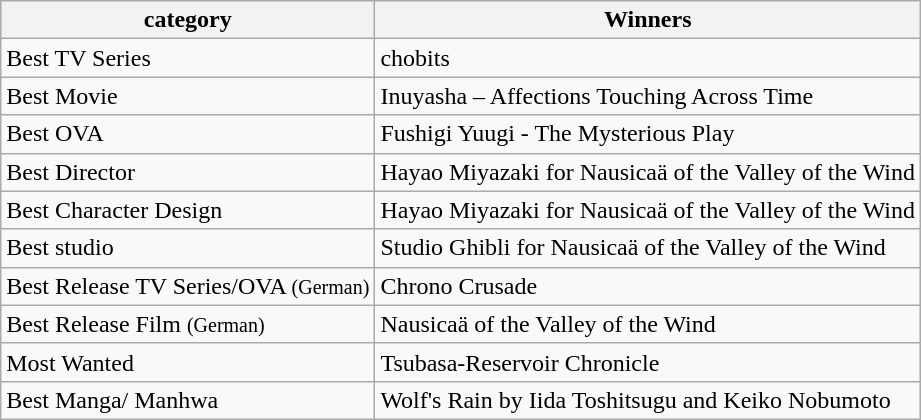<table class="wikitable">
<tr>
<th>category</th>
<th>Winners </th>
</tr>
<tr>
<td>Best TV Series</td>
<td>chobits</td>
</tr>
<tr>
<td>Best Movie</td>
<td>Inuyasha – Affections Touching Across Time</td>
</tr>
<tr>
<td>Best OVA</td>
<td>Fushigi Yuugi - The Mysterious Play</td>
</tr>
<tr>
<td>Best Director</td>
<td>Hayao Miyazaki for Nausicaä of the Valley of the Wind</td>
</tr>
<tr>
<td>Best Character Design</td>
<td>Hayao Miyazaki for Nausicaä of the Valley of the Wind</td>
</tr>
<tr>
<td>Best studio</td>
<td>Studio Ghibli for Nausicaä of the Valley of the Wind</td>
</tr>
<tr>
<td>Best Release TV Series/OVA <small>(German)</small></td>
<td>Chrono Crusade</td>
</tr>
<tr>
<td>Best Release Film <small>(German)</small></td>
<td>Nausicaä of the Valley of the Wind</td>
</tr>
<tr>
<td>Most Wanted</td>
<td>Tsubasa-Reservoir Chronicle</td>
</tr>
<tr>
<td>Best Manga/ Manhwa</td>
<td>Wolf's Rain by Iida Toshitsugu and Keiko Nobumoto</td>
</tr>
</table>
